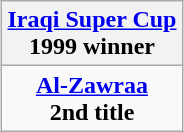<table class="wikitable" style="text-align: center; margin: 0 auto;">
<tr>
<th><a href='#'>Iraqi Super Cup</a><br>1999 winner</th>
</tr>
<tr>
<td><strong><a href='#'>Al-Zawraa</a></strong><br><strong>2nd title</strong></td>
</tr>
</table>
